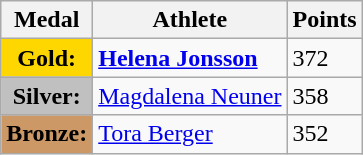<table class="wikitable">
<tr>
<th>Medal</th>
<th>Athlete</th>
<th>Points</th>
</tr>
<tr>
<td style="text-align:center;background-color:gold;"><strong>Gold:</strong></td>
<td> <strong><a href='#'>Helena Jonsson</a></strong></td>
<td>372</td>
</tr>
<tr>
<td style="text-align:center;background-color:silver;"><strong>Silver:</strong></td>
<td> <a href='#'>Magdalena Neuner</a></td>
<td>358</td>
</tr>
<tr>
<td style="text-align:center;background-color:#CC9966;"><strong>Bronze:</strong></td>
<td> <a href='#'>Tora Berger</a></td>
<td>352</td>
</tr>
</table>
